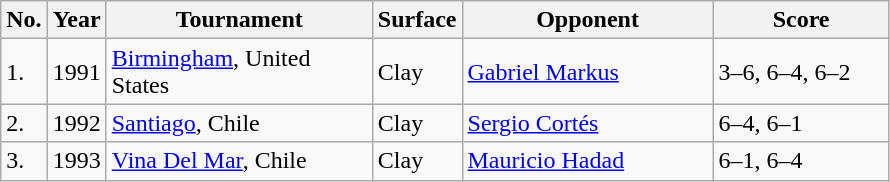<table class="sortable wikitable">
<tr>
<th style="width:20px">No.</th>
<th style="width:30px">Year</th>
<th style="width:170px">Tournament</th>
<th style="width:50px">Surface</th>
<th style="width:160px">Opponent</th>
<th style="width:110px" class="unsortable">Score</th>
</tr>
<tr>
<td>1.</td>
<td>1991</td>
<td><a href='#'>Birmingham</a>, United States</td>
<td>Clay</td>
<td> <a href='#'>Gabriel Markus</a></td>
<td>3–6, 6–4, 6–2</td>
</tr>
<tr>
<td>2.</td>
<td>1992</td>
<td><a href='#'>Santiago</a>, Chile</td>
<td>Clay</td>
<td> <a href='#'>Sergio Cortés</a></td>
<td>6–4, 6–1</td>
</tr>
<tr>
<td>3.</td>
<td>1993</td>
<td><a href='#'>Vina Del Mar</a>, Chile</td>
<td>Clay</td>
<td> <a href='#'>Mauricio Hadad</a></td>
<td>6–1, 6–4</td>
</tr>
</table>
